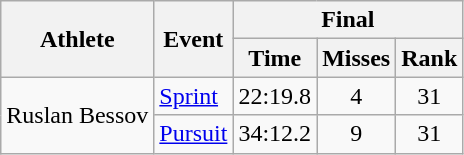<table class="wikitable">
<tr>
<th rowspan="2">Athlete</th>
<th rowspan="2">Event</th>
<th colspan="3">Final</th>
</tr>
<tr>
<th>Time</th>
<th>Misses</th>
<th>Rank</th>
</tr>
<tr>
<td rowspan="2">Ruslan Bessov</td>
<td><a href='#'>Sprint</a></td>
<td align="center">22:19.8</td>
<td align="center">4</td>
<td align="center">31</td>
</tr>
<tr>
<td><a href='#'>Pursuit</a></td>
<td align="center">34:12.2</td>
<td align="center">9</td>
<td align="center">31</td>
</tr>
</table>
